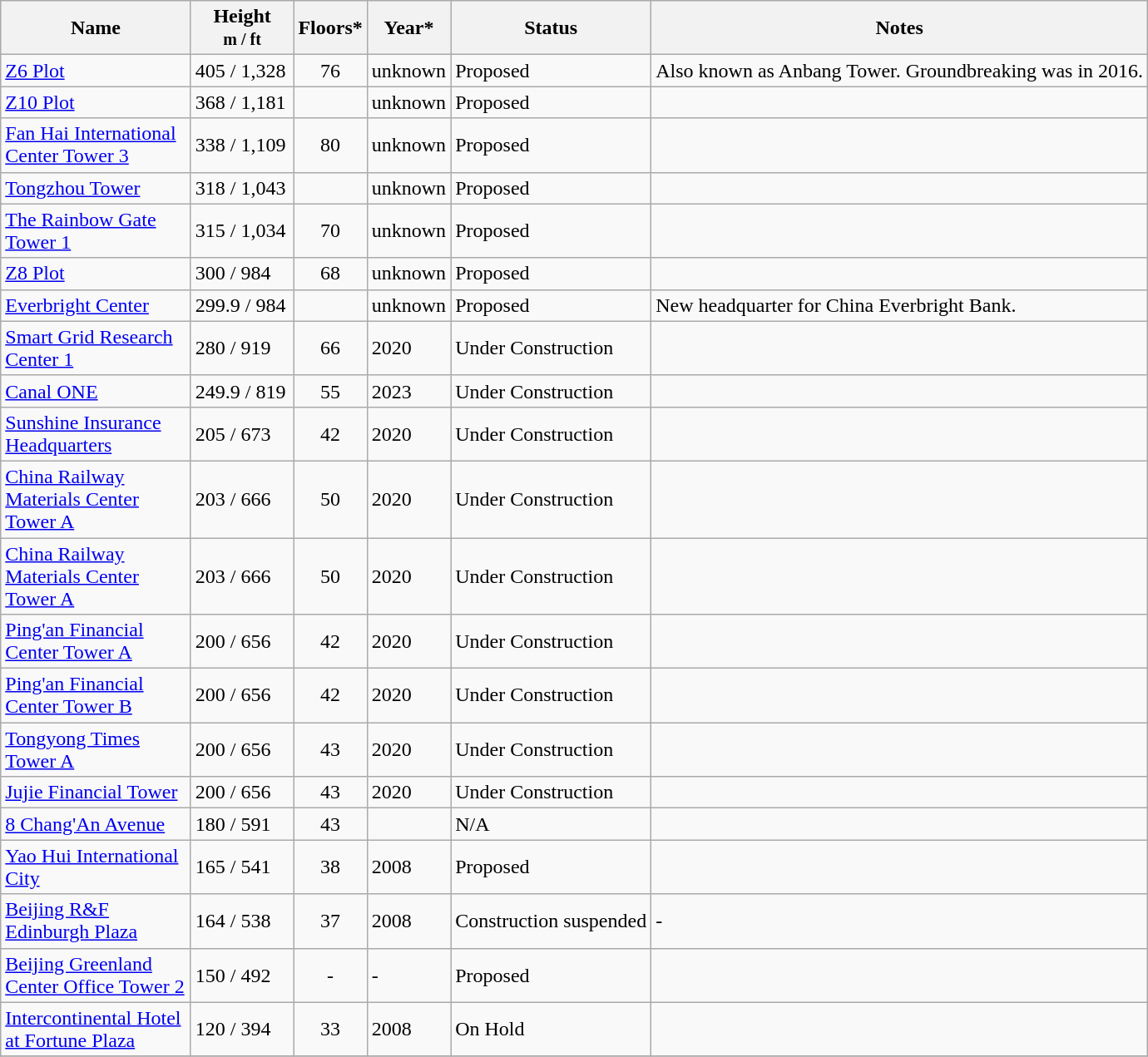<table class="wikitable sortable">
<tr>
<th width="145px">Name</th>
<th width="75px">Height<br><small>m / ft</small></th>
<th>Floors*</th>
<th>Year*</th>
<th>Status</th>
<th class="unsortable">Notes</th>
</tr>
<tr>
<td><a href='#'>Z6 Plot</a></td>
<td>405 / 1,328</td>
<td align="center">76</td>
<td>unknown</td>
<td>Proposed</td>
<td>Also known as Anbang Tower. Groundbreaking was in 2016.</td>
</tr>
<tr>
<td><a href='#'>Z10 Plot</a></td>
<td>368 / 1,181</td>
<td align="center"></td>
<td>unknown</td>
<td>Proposed</td>
<td></td>
</tr>
<tr>
<td><a href='#'>Fan Hai International Center Tower 3</a></td>
<td>338 / 1,109</td>
<td align="center">80</td>
<td>unknown</td>
<td>Proposed</td>
<td></td>
</tr>
<tr>
<td><a href='#'>Tongzhou Tower</a></td>
<td>318 / 1,043</td>
<td align="center"></td>
<td>unknown</td>
<td>Proposed</td>
<td></td>
</tr>
<tr>
<td><a href='#'>The Rainbow Gate Tower 1</a></td>
<td>315 / 1,034</td>
<td align="center">70</td>
<td>unknown</td>
<td>Proposed</td>
<td></td>
</tr>
<tr>
<td><a href='#'>Z8 Plot</a></td>
<td>300 / 984</td>
<td align="center">68</td>
<td>unknown</td>
<td>Proposed</td>
<td></td>
</tr>
<tr>
<td><a href='#'>Everbright Center</a></td>
<td>299.9 / 984</td>
<td align="center"></td>
<td>unknown</td>
<td>Proposed</td>
<td>New headquarter for China Everbright Bank.</td>
</tr>
<tr>
<td><a href='#'>Smart Grid Research Center 1</a></td>
<td>280 / 919</td>
<td align="center">66</td>
<td>2020</td>
<td>Under Construction</td>
<td></td>
</tr>
<tr>
<td><a href='#'>Canal ONE</a></td>
<td>249.9 / 819</td>
<td align="center">55</td>
<td>2023</td>
<td>Under Construction</td>
<td></td>
</tr>
<tr>
<td><a href='#'>Sunshine Insurance Headquarters</a></td>
<td>205 / 673</td>
<td align="center">42</td>
<td>2020</td>
<td>Under Construction</td>
<td></td>
</tr>
<tr>
<td><a href='#'>China Railway Materials Center Tower A</a></td>
<td>203 / 666</td>
<td align="center">50</td>
<td>2020</td>
<td>Under Construction</td>
<td></td>
</tr>
<tr>
<td><a href='#'>China Railway Materials Center Tower A</a></td>
<td>203 / 666</td>
<td align="center">50</td>
<td>2020</td>
<td>Under Construction</td>
<td></td>
</tr>
<tr>
<td><a href='#'>Ping'an Financial Center Tower A</a></td>
<td>200 / 656</td>
<td align="center">42</td>
<td>2020</td>
<td>Under Construction</td>
<td></td>
</tr>
<tr>
<td><a href='#'>Ping'an Financial Center Tower B</a></td>
<td>200 / 656</td>
<td align="center">42</td>
<td>2020</td>
<td>Under Construction</td>
<td></td>
</tr>
<tr>
<td><a href='#'>Tongyong Times Tower A</a></td>
<td>200 / 656</td>
<td align="center">43</td>
<td>2020</td>
<td>Under Construction</td>
<td></td>
</tr>
<tr>
<td><a href='#'>Jujie Financial Tower</a></td>
<td>200 / 656</td>
<td align="center">43</td>
<td>2020</td>
<td>Under Construction</td>
<td></td>
</tr>
<tr>
<td><a href='#'>8 Chang'An Avenue</a></td>
<td>180 / 591</td>
<td align="center">43</td>
<td></td>
<td>N/A</td>
<td></td>
</tr>
<tr>
<td><a href='#'>Yao Hui International City</a></td>
<td>165 / 541</td>
<td align="center">38</td>
<td>2008</td>
<td>Proposed</td>
<td></td>
</tr>
<tr>
<td><a href='#'>Beijing R&F Edinburgh Plaza</a></td>
<td>164 / 538</td>
<td align="center">37</td>
<td>2008</td>
<td>Construction suspended</td>
<td>-</td>
</tr>
<tr>
<td><a href='#'>Beijing Greenland Center Office Tower 2</a></td>
<td>150 / 492</td>
<td align="center">-</td>
<td>-</td>
<td>Proposed</td>
<td></td>
</tr>
<tr>
<td><a href='#'>Intercontinental Hotel at Fortune Plaza</a></td>
<td>120 / 394</td>
<td align="center">33</td>
<td>2008</td>
<td>On Hold</td>
<td></td>
</tr>
<tr>
</tr>
</table>
